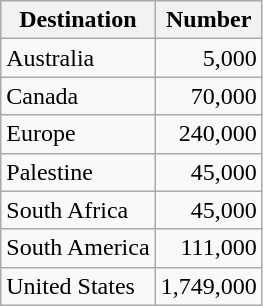<table class="sortable wikitable"style="float:left;">
<tr>
<th>Destination</th>
<th>Number</th>
</tr>
<tr>
<td>Australia</td>
<td style="text-align:right;">5,000</td>
</tr>
<tr>
<td>Canada</td>
<td style="text-align:right;">70,000</td>
</tr>
<tr>
<td>Europe</td>
<td style="text-align:right;">240,000</td>
</tr>
<tr>
<td>Palestine</td>
<td style="text-align:right;">45,000</td>
</tr>
<tr>
<td>South Africa</td>
<td style="text-align:right;">45,000</td>
</tr>
<tr>
<td>South America</td>
<td style="text-align:right;">111,000</td>
</tr>
<tr>
<td>United States</td>
<td style="text-align:right;">1,749,000</td>
</tr>
</table>
